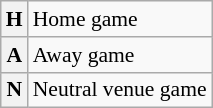<table class="wikitable plainrowheaders" style="font-size:90%;">
<tr>
<th scope="row"><strong>H</strong></th>
<td>Home game</td>
</tr>
<tr>
<th scope="row"><strong>A</strong></th>
<td>Away game</td>
</tr>
<tr>
<th scope="row"><strong>N</strong></th>
<td>Neutral venue game</td>
</tr>
</table>
